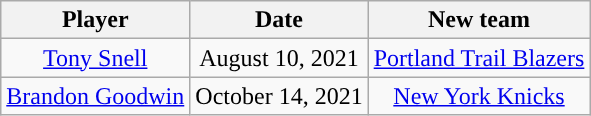<table class="wikitable sortable sortable" style="text-align: center">
<tr>
<th>Player</th>
<th>Date</th>
<th>New team</th>
</tr>
<tr>
<td><a href='#'>Tony Snell</a></td>
<td>August 10, 2021</td>
<td><a href='#'>Portland Trail Blazers</a></td>
</tr>
<tr>
<td><a href='#'>Brandon Goodwin</a></td>
<td>October 14, 2021</td>
<td><a href='#'>New York Knicks</a></td>
</tr>
</table>
